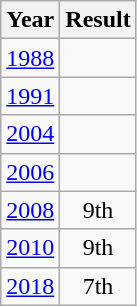<table class="wikitable" style="text-align: center">
<tr>
<th>Year</th>
<th>Result</th>
</tr>
<tr>
<td><a href='#'>1988</a></td>
<td></td>
</tr>
<tr>
<td><a href='#'>1991</a></td>
<td></td>
</tr>
<tr>
<td><a href='#'>2004</a></td>
<td></td>
</tr>
<tr>
<td><a href='#'>2006</a></td>
<td></td>
</tr>
<tr>
<td><a href='#'>2008</a></td>
<td>9th</td>
</tr>
<tr>
<td><a href='#'>2010</a></td>
<td>9th</td>
</tr>
<tr>
<td><a href='#'>2018</a></td>
<td>7th</td>
</tr>
</table>
